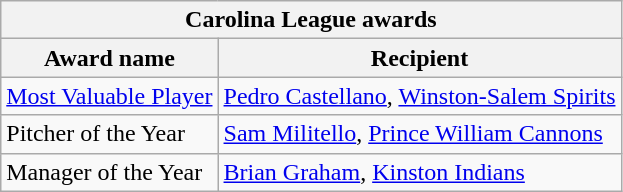<table class="wikitable">
<tr>
<th colspan="2">Carolina League awards</th>
</tr>
<tr>
<th>Award name</th>
<th>Recipient</th>
</tr>
<tr>
<td><a href='#'>Most Valuable Player</a></td>
<td><a href='#'>Pedro Castellano</a>, <a href='#'>Winston-Salem Spirits</a></td>
</tr>
<tr>
<td>Pitcher of the Year</td>
<td><a href='#'>Sam Militello</a>, <a href='#'>Prince William Cannons</a></td>
</tr>
<tr>
<td>Manager of the Year</td>
<td><a href='#'>Brian Graham</a>, <a href='#'>Kinston Indians</a></td>
</tr>
</table>
